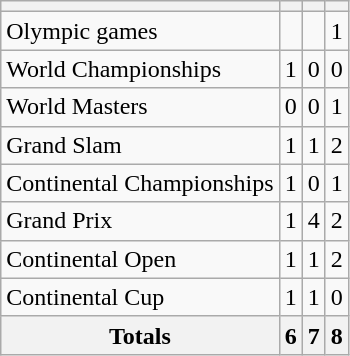<table class="wikitable">
<tr>
<th></th>
<th></th>
<th></th>
<th></th>
</tr>
<tr>
<td>Olympic games</td>
<td></td>
<td></td>
<td>1</td>
</tr>
<tr>
<td>World Championships</td>
<td>1</td>
<td>0</td>
<td>0</td>
</tr>
<tr>
<td>World Masters</td>
<td>0</td>
<td>0</td>
<td>1</td>
</tr>
<tr>
<td>Grand Slam</td>
<td>1</td>
<td>1</td>
<td>2</td>
</tr>
<tr>
<td>Continental Championships</td>
<td>1</td>
<td>0</td>
<td>1</td>
</tr>
<tr>
<td>Grand Prix</td>
<td>1</td>
<td>4</td>
<td>2</td>
</tr>
<tr>
<td>Continental Open</td>
<td>1</td>
<td>1</td>
<td>2</td>
</tr>
<tr>
<td>Continental Cup</td>
<td>1</td>
<td>1</td>
<td>0</td>
</tr>
<tr>
<th>Totals</th>
<th>6</th>
<th>7</th>
<th>8</th>
</tr>
</table>
